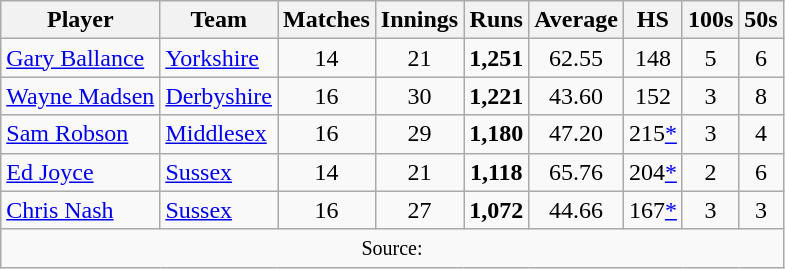<table class="wikitable" style="text-align:center;">
<tr>
<th>Player</th>
<th>Team</th>
<th>Matches</th>
<th>Innings</th>
<th>Runs</th>
<th>Average</th>
<th>HS</th>
<th>100s</th>
<th>50s</th>
</tr>
<tr>
<td align="left"><a href='#'>Gary Ballance</a></td>
<td align="left"><a href='#'>Yorkshire</a></td>
<td>14</td>
<td>21</td>
<td><strong>1,251</strong></td>
<td>62.55</td>
<td>148</td>
<td>5</td>
<td>6</td>
</tr>
<tr>
<td align="left"><a href='#'>Wayne Madsen</a></td>
<td align="left"><a href='#'>Derbyshire</a></td>
<td>16</td>
<td>30</td>
<td><strong>1,221</strong></td>
<td>43.60</td>
<td>152</td>
<td>3</td>
<td>8</td>
</tr>
<tr>
<td align="left"><a href='#'>Sam Robson</a></td>
<td align="left"><a href='#'>Middlesex</a></td>
<td>16</td>
<td>29</td>
<td><strong>1,180</strong></td>
<td>47.20</td>
<td>215<a href='#'>*</a></td>
<td>3</td>
<td>4</td>
</tr>
<tr>
<td align="left"><a href='#'>Ed Joyce</a></td>
<td align="left"><a href='#'>Sussex</a></td>
<td>14</td>
<td>21</td>
<td><strong>1,118</strong></td>
<td>65.76</td>
<td>204<a href='#'>*</a></td>
<td>2</td>
<td>6</td>
</tr>
<tr>
<td align="left"><a href='#'>Chris Nash</a></td>
<td align="left"><a href='#'>Sussex</a></td>
<td>16</td>
<td>27</td>
<td><strong>1,072</strong></td>
<td>44.66</td>
<td>167<a href='#'>*</a></td>
<td>3</td>
<td>3</td>
</tr>
<tr>
<td colspan=9><small>Source:</small></td>
</tr>
</table>
